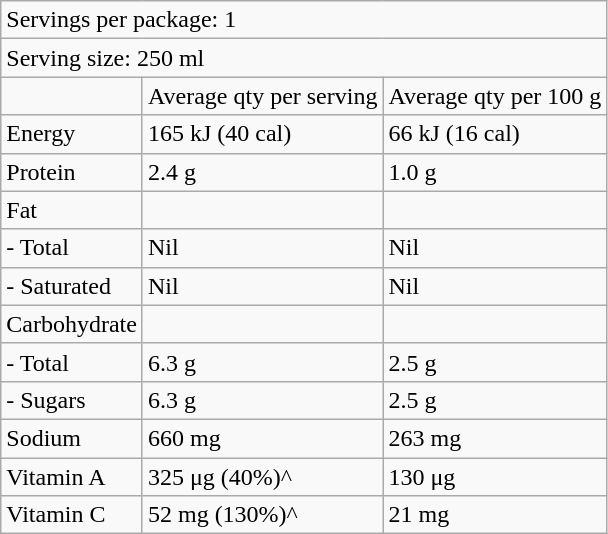<table class="wikitable">
<tr>
<td colspan="3">Servings per package: 1</td>
</tr>
<tr>
<td colspan="3">Serving size: 250 ml</td>
</tr>
<tr>
<td></td>
<td>Average qty per serving</td>
<td>Average qty per 100 g</td>
</tr>
<tr>
<td>Energy</td>
<td>165 kJ (40 cal)</td>
<td>66 kJ (16 cal)</td>
</tr>
<tr>
<td>Protein</td>
<td>2.4 g</td>
<td>1.0 g</td>
</tr>
<tr>
<td>Fat</td>
<td></td>
<td></td>
</tr>
<tr>
<td>- Total</td>
<td>Nil</td>
<td>Nil</td>
</tr>
<tr>
<td>- Saturated</td>
<td>Nil</td>
<td>Nil</td>
</tr>
<tr>
<td>Carbohydrate</td>
<td></td>
<td></td>
</tr>
<tr>
<td>- Total</td>
<td>6.3 g</td>
<td>2.5 g</td>
</tr>
<tr>
<td>- Sugars</td>
<td>6.3 g</td>
<td>2.5 g</td>
</tr>
<tr>
<td>Sodium</td>
<td>660 mg</td>
<td>263 mg</td>
</tr>
<tr>
<td>Vitamin A</td>
<td>325 μg (40%)^</td>
<td>130 μg</td>
</tr>
<tr>
<td>Vitamin C</td>
<td>52 mg (130%)^</td>
<td>21 mg</td>
</tr>
</table>
